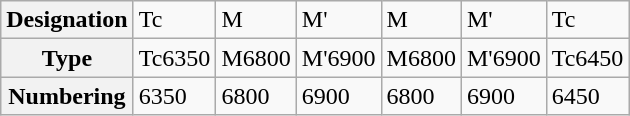<table class="wikitable">
<tr>
<th>Designation</th>
<td>Tc</td>
<td>M</td>
<td>M'</td>
<td>M</td>
<td>M'</td>
<td>Tc</td>
</tr>
<tr>
<th>Type</th>
<td>Tc6350</td>
<td>M6800</td>
<td>M'6900</td>
<td>M6800</td>
<td>M'6900</td>
<td>Tc6450</td>
</tr>
<tr>
<th>Numbering</th>
<td>6350</td>
<td>6800</td>
<td>6900</td>
<td>6800</td>
<td>6900</td>
<td>6450</td>
</tr>
</table>
